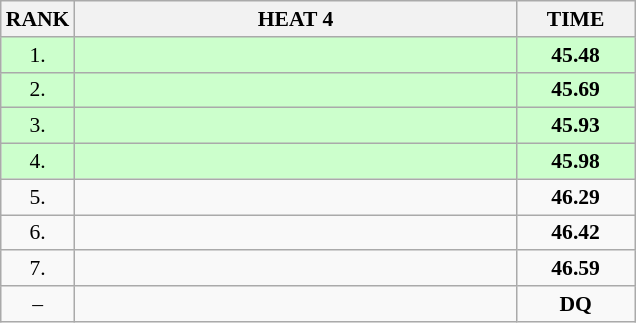<table class="wikitable" style="border-collapse: collapse; font-size: 90%;">
<tr>
<th>RANK</th>
<th style="width: 20em">HEAT 4</th>
<th style="width: 5em">TIME</th>
</tr>
<tr style="background:#ccffcc;">
<td align="center">1.</td>
<td></td>
<td align="center"><strong>45.48</strong></td>
</tr>
<tr style="background:#ccffcc;">
<td align="center">2.</td>
<td></td>
<td align="center"><strong>45.69</strong></td>
</tr>
<tr style="background:#ccffcc;">
<td align="center">3.</td>
<td></td>
<td align="center"><strong>45.93</strong></td>
</tr>
<tr style="background:#ccffcc;">
<td align="center">4.</td>
<td></td>
<td align="center"><strong>45.98</strong></td>
</tr>
<tr>
<td align="center">5.</td>
<td></td>
<td align="center"><strong>46.29</strong></td>
</tr>
<tr>
<td align="center">6.</td>
<td></td>
<td align="center"><strong>46.42</strong></td>
</tr>
<tr>
<td align="center">7.</td>
<td></td>
<td align="center"><strong>46.59</strong></td>
</tr>
<tr>
<td align="center">–</td>
<td></td>
<td align="center"><strong>DQ</strong></td>
</tr>
</table>
